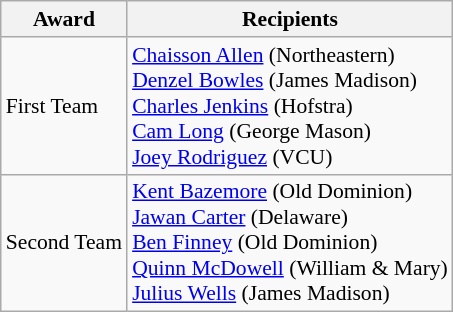<table class="wikitable" style="white-space:nowrap; font-size:90%;">
<tr>
<th>Award</th>
<th>Recipients</th>
</tr>
<tr>
<td>First Team</td>
<td><a href='#'>Chaisson Allen</a> (Northeastern)<br><a href='#'>Denzel Bowles</a> (James Madison)<br><a href='#'>Charles Jenkins</a> (Hofstra)<br><a href='#'>Cam Long</a> (George Mason)<br><a href='#'>Joey Rodriguez</a> (VCU)</td>
</tr>
<tr>
<td>Second Team</td>
<td><a href='#'>Kent Bazemore</a> (Old Dominion)<br><a href='#'>Jawan Carter</a> (Delaware)<br><a href='#'>Ben Finney</a> (Old Dominion)<br><a href='#'>Quinn McDowell</a> (William & Mary)<br><a href='#'>Julius Wells</a> (James Madison)</td>
</tr>
</table>
